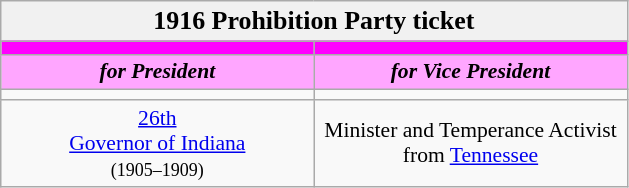<table class="wikitable" style="font-size:90%; text-align:center;">
<tr>
<td colspan="29" style="background:#f1f1f1;"><big><strong>1916 Prohibition Party ticket</strong></big></td>
</tr>
<tr>
<th style="width:3em; font-size:135%; background:#FF00FF; width:200px;"><a href='#'></a></th>
<th style="width:3em; font-size:135%; background:#FF00FF; width:200px;"><a href='#'></a></th>
</tr>
<tr>
<td style="width:3em; font-size:100%; color:#000; background:#ffa6ff; width:200px;"><strong><em>for President</em></strong></td>
<td style="width:3em; font-size:100%; color:#000; background:#ffa6ff; width:200px;"><strong><em>for Vice President</em></strong></td>
</tr>
<tr>
<td></td>
<td></td>
</tr>
<tr>
<td><a href='#'>26th</a><br><a href='#'>Governor of Indiana</a><br><small>(1905–1909)</small></td>
<td>Minister and Temperance Activist<br>from <a href='#'>Tennessee</a></td>
</tr>
</table>
